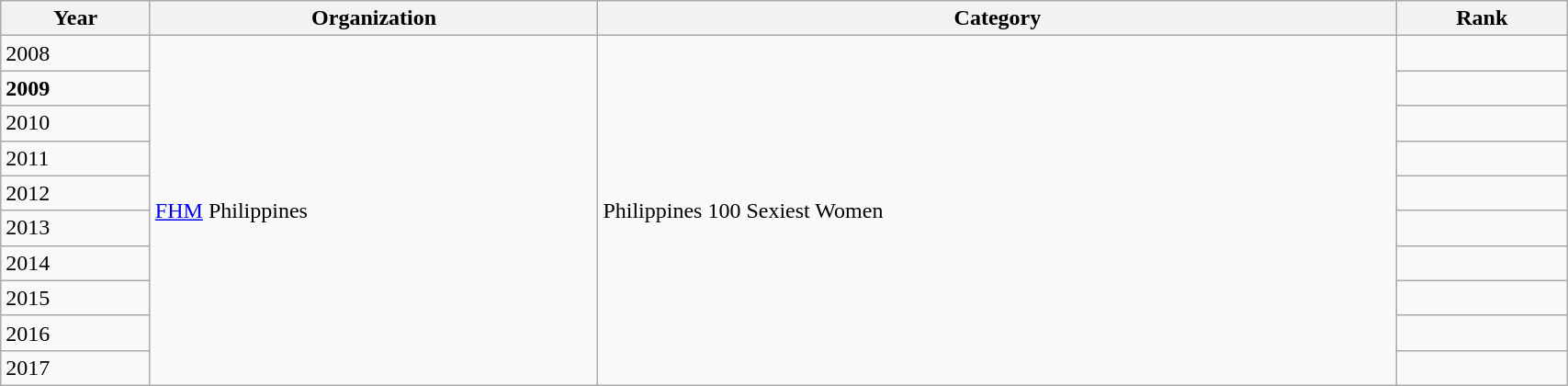<table | width="90%" class="wikitable sortable">
<tr>
<th>Year</th>
<th>Organization</th>
<th><strong>Category</strong></th>
<th>Rank</th>
</tr>
<tr>
<td>2008</td>
<td rowspan=10><a href='#'>FHM</a> Philippines</td>
<td rowspan=10>Philippines 100 Sexiest Women</td>
<td></td>
</tr>
<tr>
<td><strong>2009</strong></td>
<td></td>
</tr>
<tr>
<td>2010</td>
<td></td>
</tr>
<tr>
<td>2011</td>
<td></td>
</tr>
<tr>
<td>2012</td>
<td></td>
</tr>
<tr>
<td>2013</td>
<td></td>
</tr>
<tr>
<td>2014</td>
<td></td>
</tr>
<tr>
<td>2015</td>
<td></td>
</tr>
<tr>
<td>2016</td>
<td></td>
</tr>
<tr>
<td>2017</td>
<td></td>
</tr>
</table>
